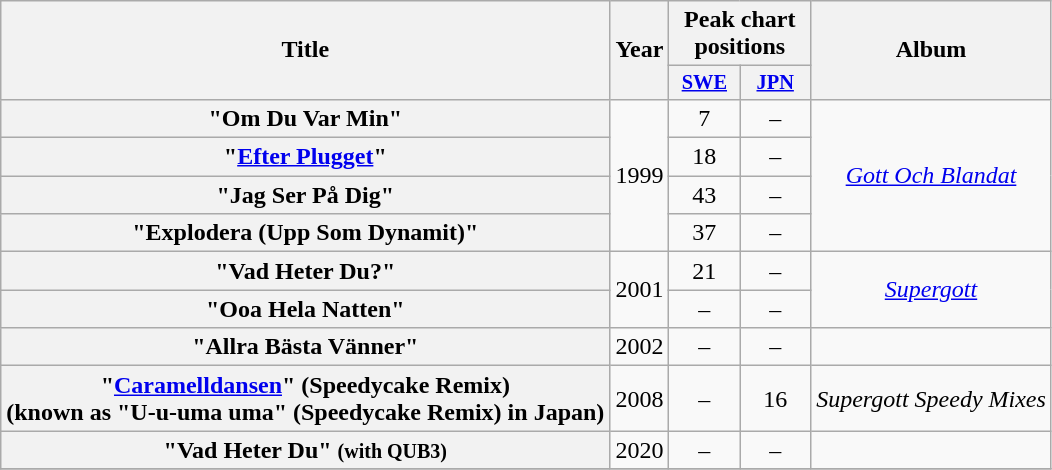<table class="wikitable plainrowheaders" style="text-align:center;">
<tr>
<th scope="col" rowspan="2">Title</th>
<th scope="col" rowspan="2">Year</th>
<th scope="col" colspan="2">Peak chart positions</th>
<th scope="col" rowspan="2">Album</th>
</tr>
<tr>
<th scope="col" style="width:3em;font-size:85%;"><a href='#'>SWE</a><br></th>
<th scope="col" style="width:3em;font-size:85%;"><a href='#'>JPN</a><br></th>
</tr>
<tr>
<th scope="row">"Om Du Var Min"</th>
<td rowspan="4">1999</td>
<td>7</td>
<td>–</td>
<td rowspan="4"><em><a href='#'>Gott Och Blandat</a></em></td>
</tr>
<tr>
<th scope="row">"<a href='#'>Efter Plugget</a>"</th>
<td>18</td>
<td>–</td>
</tr>
<tr>
<th scope="row">"Jag Ser På Dig"</th>
<td>43</td>
<td>–</td>
</tr>
<tr>
<th scope="row">"Explodera (Upp Som Dynamit)"</th>
<td>37</td>
<td>–</td>
</tr>
<tr>
<th scope="row">"Vad Heter Du?"</th>
<td rowspan="2">2001</td>
<td>21</td>
<td>–</td>
<td rowspan="2"><em><a href='#'>Supergott</a></em></td>
</tr>
<tr>
<th scope="row">"Ooa Hela Natten"</th>
<td>–</td>
<td>–</td>
</tr>
<tr>
<th scope="row">"Allra Bästa Vänner"</th>
<td>2002</td>
<td>–</td>
<td>–</td>
<td></td>
</tr>
<tr>
<th scope="row">"<a href='#'>Caramelldansen</a>" (Speedycake Remix)<br>(known as "U-u-uma uma" (Speedycake Remix) in Japan)</th>
<td>2008</td>
<td>–</td>
<td>16</td>
<td><em>Supergott Speedy Mixes</em></td>
</tr>
<tr>
<th scope="row">"Vad Heter Du" <small>(with QUB3)</small></th>
<td>2020</td>
<td>–</td>
<td>–</td>
<td></td>
</tr>
<tr>
</tr>
</table>
